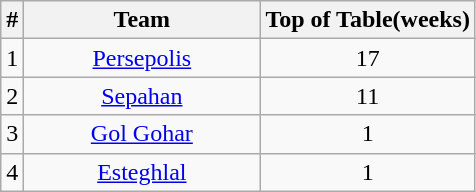<table class="wikitable" style="text-align: center;">
<tr>
<th>#</th>
<th width="150">Team</th>
<th>Top of Table(weeks)</th>
</tr>
<tr>
<td>1</td>
<td><a href='#'>Persepolis</a></td>
<td>17</td>
</tr>
<tr>
<td>2</td>
<td><a href='#'>Sepahan</a></td>
<td>11</td>
</tr>
<tr>
<td>3</td>
<td><a href='#'>Gol Gohar</a></td>
<td>1</td>
</tr>
<tr>
<td>4</td>
<td><a href='#'>Esteghlal</a></td>
<td>1</td>
</tr>
</table>
